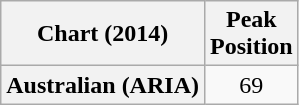<table class="wikitable plainrowheaders" style="text-align:center">
<tr>
<th scope="col">Chart (2014)</th>
<th scope="col">Peak<br>Position</th>
</tr>
<tr>
<th scope="row">Australian (ARIA)</th>
<td>69</td>
</tr>
</table>
